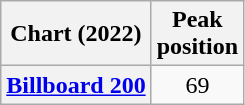<table class="wikitable plainrowheaders" style="text-align:center">
<tr>
<th scope="col">Chart (2022)</th>
<th scope="col">Peak<br>position</th>
</tr>
<tr>
<th scope="row"><a href='#'>Billboard 200</a></th>
<td>69</td>
</tr>
</table>
